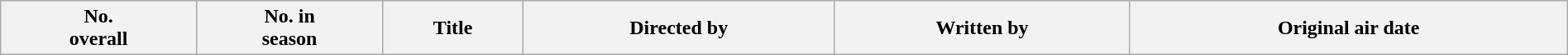<table class="wikitable plainrowheaders" style="width:100%; style="background:#fff;">
<tr>
<th style="background:#;">No.<br>overall</th>
<th style="background:#;">No. in<br>season</th>
<th style="background:#;">Title</th>
<th style="background:#;">Directed by</th>
<th style="background:#;">Written by</th>
<th style="background:#;">Original air date<br>











</th>
</tr>
</table>
